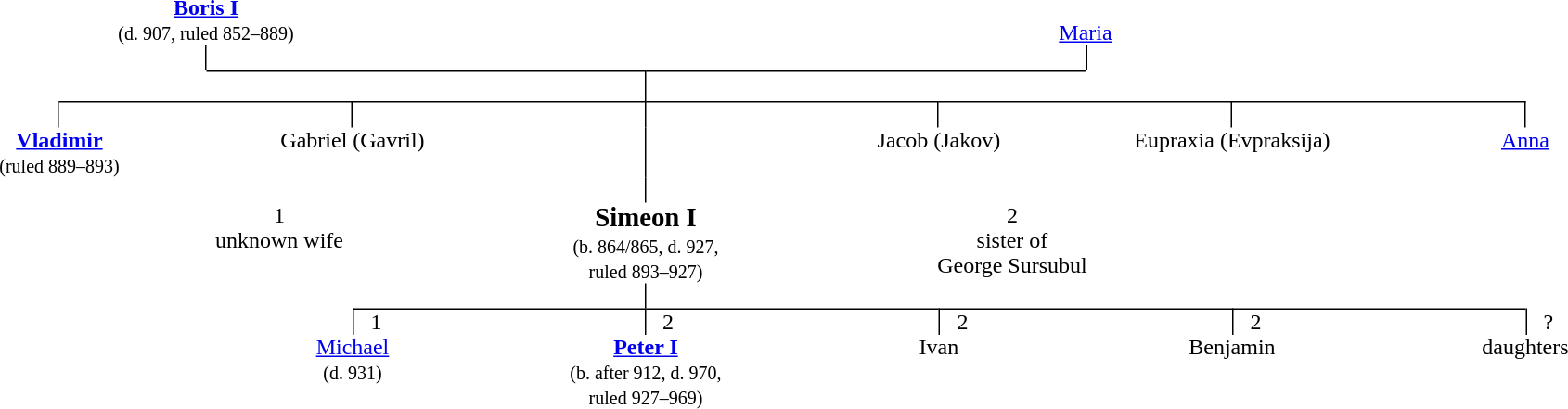<table style="width:100%; border-colapse:colapse; text-align:center;" cellspacing="0" cellpadding="0">
<tr>
<td style="width:8.333%;"> </td>
<td style="width:8.333%;"> </td>
<td style="width:8.333%;"> </td>
<td style="width:8.333%;"> </td>
<td style="width:8.333%;"> </td>
<td style="width:8.333%;"> </td>
<td style="width:8.333%;"> </td>
<td style="width:8.333%;"> </td>
<td style="width:8.333%;"> </td>
<td style="width:8.333%;"> </td>
<td style="width:8.333%;"> </td>
<td style="width:8.333%;"> </td>
</tr>
<tr style="vertical-align: bottom;">
<td colspan="4"><strong><a href='#'>Boris I</a></strong><br><small>(d. 907, ruled 852–889)</small></td>
<td colspan="8"><a href='#'>Maria</a></td>
</tr>
<tr style="height: 2ex;">
<td colspan="2" style="border-right: 1px solid black;"> </td>
<td colspan="6"> </td>
<td colspan="4" style="border-left: 1px solid black;"> </td>
</tr>
<tr style="height: 3ex;">
<td colspan="2"> </td>
<td colspan="3" style="border-right: 1px solid black; border-top: 1px solid black;"> </td>
<td colspan="3" style="border-top: 1px solid black;"> </td>
<td colspan="3"> </td>
<td> </td>
</tr>
<tr style="height: 2ex;">
<td style="border-right:solid black 1px;"> </td>
<td colspan="2" style="border-right: solid black 1px; border-top: 1px solid black;"> </td>
<td colspan="2" style="border-right: solid black 1px; border-top: 1px solid black;"> </td>
<td colspan="2" style="border-right: solid black 1px; border-top: 1px solid black;"> </td>
<td colspan="2" style="border-right: solid black 1px; border-top: 1px solid black;"> </td>
<td colspan="2" style="border-right: solid black 1px; border-top: 1px solid black;"> </td>
<td> </td>
</tr>
<tr style="height: 4ex; vertical-align: top;">
<td colspan="2"><strong><a href='#'>Vladimir</a></strong><br><small>(ruled 889–893)</small></td>
<td colspan="2">Gabriel (Gavril)</td>
<td style="border-right:solid black 1px;"> </td>
<td> </td>
<td colspan="2">Jacob (Jakov)</td>
<td colspan="2">Eupraxia (Evpraksija)</td>
<td colspan="2"><a href='#'>Anna</a></td>
</tr>
<tr style="height: 2ex;">
<td colspan="5" style="border-right: solid black 1px;"> </td>
<td colspan="7" s> </td>
</tr>
<tr style="vertical-align: top;">
<td> </td>
<td colspan="3">1<br>unknown wife</td>
<td colspan="2"><big><strong>Simeon I</strong></big><br><small>(b. 864/865, d. 927,<br> ruled 893–927)</small></td>
<td colspan="3">2<br>sister of<br>George Sursubul</td>
<td colspan="3"> </td>
</tr>
<tr>
<td colspan="5" style="border-right: solid black 1px;"> </td>
<td colspan="7"> </td>
</tr>
<tr style="text-align: left;">
<td colspan="3"> </td>
<td colspan="2" style="border-left: solid black 1px; border-right: solid black 1px; border-top: solid black 1px; padding-left: 0.5em;"> 1</td>
<td colspan="2" style="border-top: solid black 1px; padding-left: 0.5em;"> 2</td>
<td colspan="2" style="border-left: solid black 1px; border-top: solid black 1px; padding-left: 0.5em;"> 2</td>
<td colspan="2" style="border-left: solid black 1px; border-top: solid black 1px; padding-left: 0.5em;"> 2</td>
<td style="border-left:solid black 1px; padding-left:0.5em;"> ?</td>
</tr>
<tr style="vertical-align: top">
<td colspan="2"> </td>
<td colspan="2"><a href='#'>Michael</a><br><small>(d. 931)</small></td>
<td colspan="2"><strong><a href='#'>Peter I</a></strong><br><small>(b. after 912, d. 970,<br>ruled 927–969)</small></td>
<td colspan="2">Ivan</td>
<td colspan="2">Benjamin</td>
<td colspan="2">daughters</td>
</tr>
</table>
